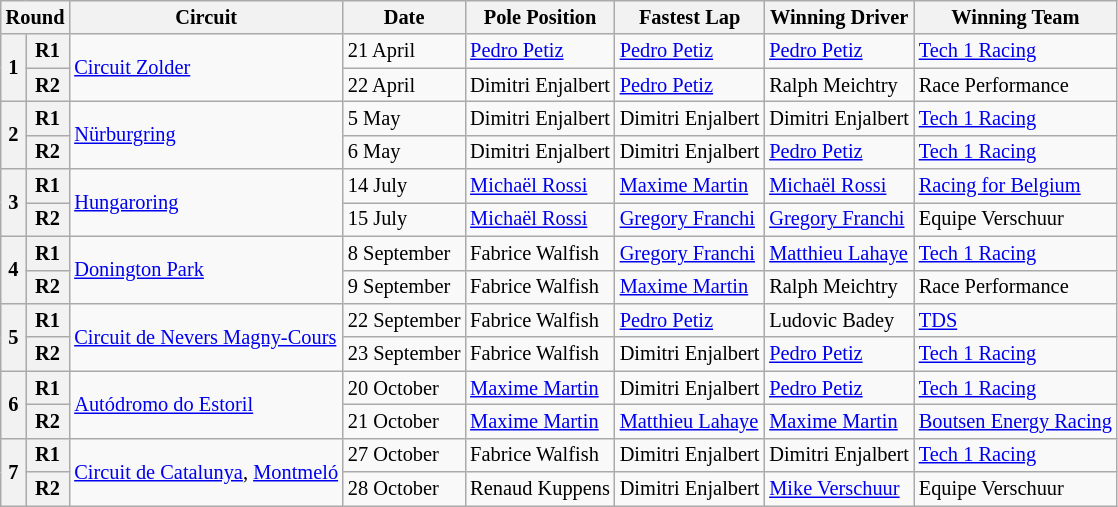<table class="wikitable" style="font-size: 85%">
<tr>
<th colspan=2>Round</th>
<th>Circuit</th>
<th>Date</th>
<th>Pole Position</th>
<th>Fastest Lap</th>
<th>Winning Driver</th>
<th>Winning Team</th>
</tr>
<tr>
<th rowspan=2>1</th>
<th>R1</th>
<td rowspan=2> <a href='#'>Circuit Zolder</a></td>
<td>21 April</td>
<td> <a href='#'>Pedro Petiz</a></td>
<td> <a href='#'>Pedro Petiz</a></td>
<td> <a href='#'>Pedro Petiz</a></td>
<td> <a href='#'>Tech 1 Racing</a></td>
</tr>
<tr>
<th>R2</th>
<td>22 April</td>
<td> Dimitri Enjalbert</td>
<td> <a href='#'>Pedro Petiz</a></td>
<td> Ralph Meichtry</td>
<td> Race Performance</td>
</tr>
<tr>
<th rowspan=2>2</th>
<th>R1</th>
<td rowspan=2> <a href='#'>Nürburgring</a></td>
<td>5 May</td>
<td> Dimitri Enjalbert</td>
<td> Dimitri Enjalbert</td>
<td> Dimitri Enjalbert</td>
<td> <a href='#'>Tech 1 Racing</a></td>
</tr>
<tr>
<th>R2</th>
<td>6 May</td>
<td> Dimitri Enjalbert</td>
<td> Dimitri Enjalbert</td>
<td> <a href='#'>Pedro Petiz</a></td>
<td> <a href='#'>Tech 1 Racing</a></td>
</tr>
<tr>
<th rowspan=2>3</th>
<th>R1</th>
<td rowspan=2> <a href='#'>Hungaroring</a></td>
<td>14 July</td>
<td> <a href='#'>Michaël Rossi</a></td>
<td> <a href='#'>Maxime Martin</a></td>
<td> <a href='#'>Michaël Rossi</a></td>
<td> <a href='#'>Racing for Belgium</a></td>
</tr>
<tr>
<th>R2</th>
<td>15 July</td>
<td> <a href='#'>Michaël Rossi</a></td>
<td> <a href='#'>Gregory Franchi</a></td>
<td> <a href='#'>Gregory Franchi</a></td>
<td> Equipe Verschuur</td>
</tr>
<tr>
<th rowspan=2>4</th>
<th>R1</th>
<td rowspan=2> <a href='#'>Donington Park</a></td>
<td>8 September</td>
<td> Fabrice Walfish</td>
<td> <a href='#'>Gregory Franchi</a></td>
<td> <a href='#'>Matthieu Lahaye</a></td>
<td> <a href='#'>Tech 1 Racing</a></td>
</tr>
<tr>
<th>R2</th>
<td>9 September</td>
<td> Fabrice Walfish</td>
<td> <a href='#'>Maxime Martin</a></td>
<td> Ralph Meichtry</td>
<td> Race Performance</td>
</tr>
<tr>
<th rowspan=2>5</th>
<th>R1</th>
<td rowspan=2> <a href='#'>Circuit de Nevers Magny-Cours</a></td>
<td>22 September</td>
<td> Fabrice Walfish</td>
<td> <a href='#'>Pedro Petiz</a></td>
<td> Ludovic Badey</td>
<td> <a href='#'>TDS</a></td>
</tr>
<tr>
<th>R2</th>
<td>23 September</td>
<td> Fabrice Walfish</td>
<td> Dimitri Enjalbert</td>
<td> <a href='#'>Pedro Petiz</a></td>
<td> <a href='#'>Tech 1 Racing</a></td>
</tr>
<tr>
<th rowspan=2>6</th>
<th>R1</th>
<td rowspan=2> <a href='#'>Autódromo do Estoril</a></td>
<td>20 October</td>
<td> <a href='#'>Maxime Martin</a></td>
<td> Dimitri Enjalbert</td>
<td> <a href='#'>Pedro Petiz</a></td>
<td> <a href='#'>Tech 1 Racing</a></td>
</tr>
<tr>
<th>R2</th>
<td>21 October</td>
<td> <a href='#'>Maxime Martin</a></td>
<td> <a href='#'>Matthieu Lahaye</a></td>
<td> <a href='#'>Maxime Martin</a></td>
<td> <a href='#'>Boutsen Energy Racing</a></td>
</tr>
<tr>
<th rowspan=2>7</th>
<th>R1</th>
<td rowspan=2> <a href='#'>Circuit de Catalunya</a>, <a href='#'>Montmeló</a></td>
<td>27 October</td>
<td> Fabrice Walfish</td>
<td> Dimitri Enjalbert</td>
<td> Dimitri Enjalbert</td>
<td> <a href='#'>Tech 1 Racing</a></td>
</tr>
<tr>
<th>R2</th>
<td>28 October</td>
<td> Renaud Kuppens</td>
<td> Dimitri Enjalbert</td>
<td> <a href='#'>Mike Verschuur</a></td>
<td> Equipe Verschuur</td>
</tr>
</table>
